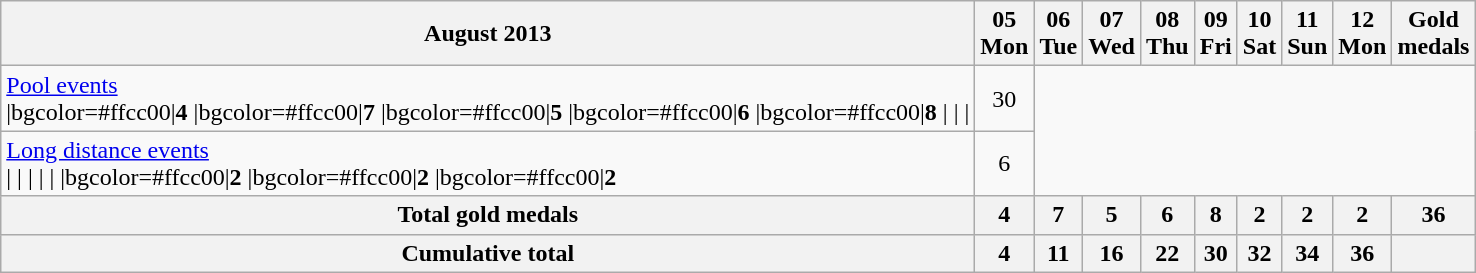<table class="wikitable">
<tr>
<th>August 2013</th>
<th>05<br>Mon</th>
<th>06<br>Tue</th>
<th>07<br>Wed</th>
<th>08<br>Thu</th>
<th>09<br>Fri</th>
<th>10<br>Sat</th>
<th>11<br>Sun</th>
<th>12<br>Mon</th>
<th>Gold<br>medals</th>
</tr>
<tr align="center">
<td align="left"> <a href='#'>Pool events</a><br>|bgcolor=#ffcc00|<strong>4</strong>
|bgcolor=#ffcc00|<strong>7</strong>
|bgcolor=#ffcc00|<strong>5</strong>
|bgcolor=#ffcc00|<strong>6</strong>
|bgcolor=#ffcc00|<strong>8</strong>
|
|
|</td>
<td>30</td>
</tr>
<tr align="center">
<td align="left"> <a href='#'>Long distance events</a><br>|
|
|
|
|
|bgcolor=#ffcc00|<strong>2</strong>
|bgcolor=#ffcc00|<strong>2</strong>
|bgcolor=#ffcc00|<strong>2</strong></td>
<td>6</td>
</tr>
<tr>
<th>Total gold medals</th>
<th>4</th>
<th>7</th>
<th>5</th>
<th>6</th>
<th>8</th>
<th>2</th>
<th>2</th>
<th>2</th>
<th>36</th>
</tr>
<tr>
<th>Cumulative total</th>
<th>4</th>
<th>11</th>
<th>16</th>
<th>22</th>
<th>30</th>
<th>32</th>
<th>34</th>
<th>36</th>
<th></th>
</tr>
</table>
